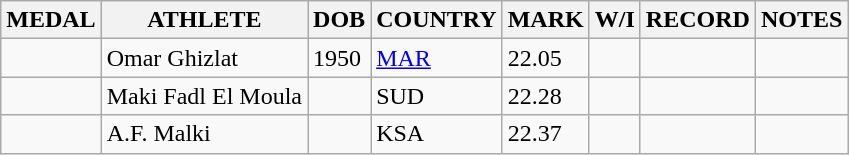<table class="wikitable">
<tr>
<th>MEDAL</th>
<th>ATHLETE</th>
<th>DOB</th>
<th>COUNTRY</th>
<th>MARK</th>
<th>W/I</th>
<th>RECORD</th>
<th>NOTES</th>
</tr>
<tr>
<td></td>
<td>Omar Ghizlat</td>
<td>1950</td>
<td><a href='#'>MAR</a></td>
<td>22.05</td>
<td></td>
<td></td>
<td></td>
</tr>
<tr>
<td></td>
<td>Maki Fadl El Moula</td>
<td></td>
<td>SUD</td>
<td>22.28</td>
<td></td>
<td></td>
<td></td>
</tr>
<tr>
<td></td>
<td>A.F. Malki</td>
<td></td>
<td>KSA</td>
<td>22.37</td>
<td></td>
<td></td>
<td></td>
</tr>
</table>
